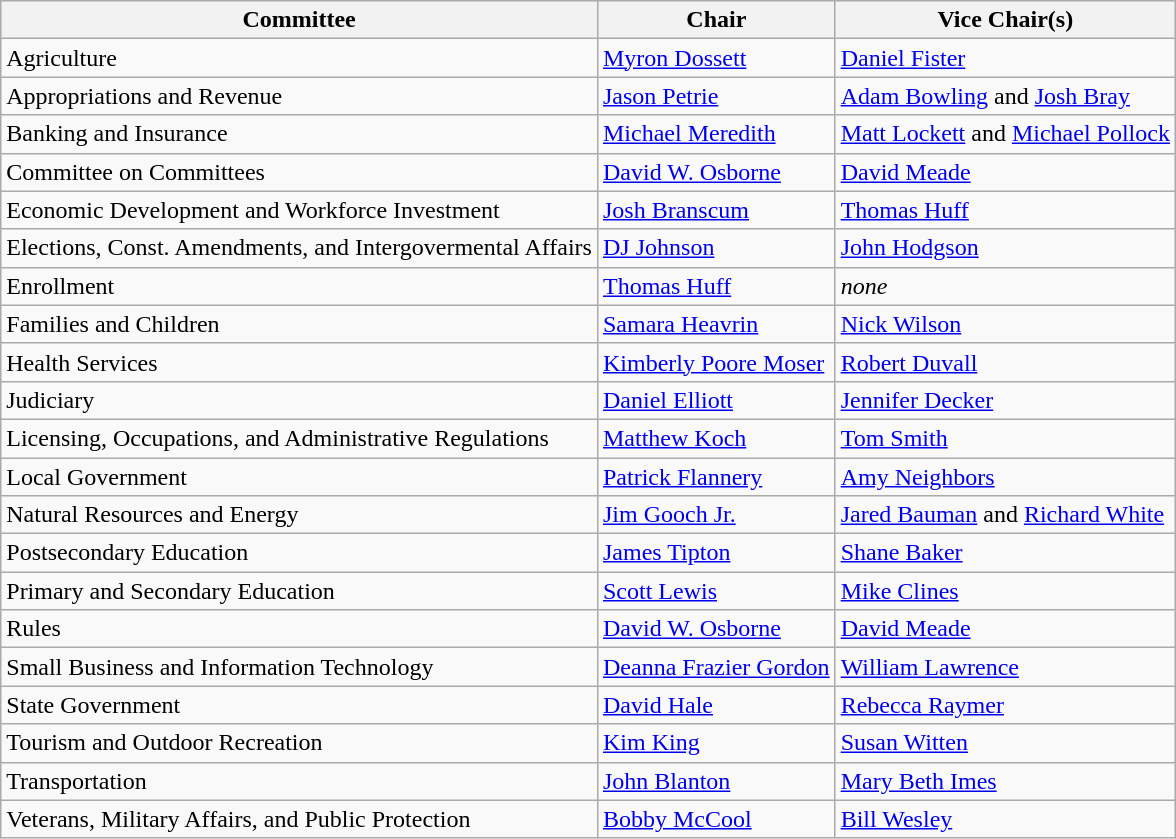<table class="wikitable">
<tr>
<th>Committee</th>
<th>Chair</th>
<th>Vice Chair(s)</th>
</tr>
<tr>
<td>Agriculture</td>
<td><a href='#'>Myron Dossett</a></td>
<td><a href='#'>Daniel Fister</a></td>
</tr>
<tr>
<td>Appropriations and Revenue</td>
<td><a href='#'>Jason Petrie</a></td>
<td><a href='#'>Adam Bowling</a> and <a href='#'>Josh Bray</a></td>
</tr>
<tr>
<td>Banking and Insurance</td>
<td><a href='#'>Michael Meredith</a></td>
<td><a href='#'>Matt Lockett</a> and <a href='#'>Michael Pollock</a></td>
</tr>
<tr>
<td>Committee on Committees</td>
<td><a href='#'>David W. Osborne</a></td>
<td><a href='#'>David Meade</a></td>
</tr>
<tr>
<td>Economic Development and Workforce Investment</td>
<td><a href='#'>Josh Branscum</a></td>
<td><a href='#'>Thomas Huff</a></td>
</tr>
<tr>
<td>Elections, Const. Amendments, and Intergovermental Affairs</td>
<td><a href='#'>DJ Johnson</a></td>
<td><a href='#'>John Hodgson</a></td>
</tr>
<tr>
<td>Enrollment</td>
<td><a href='#'>Thomas Huff</a></td>
<td><em>none</em></td>
</tr>
<tr>
<td>Families and Children</td>
<td><a href='#'>Samara Heavrin</a></td>
<td><a href='#'>Nick Wilson</a></td>
</tr>
<tr>
<td>Health Services</td>
<td><a href='#'>Kimberly Poore Moser</a></td>
<td><a href='#'>Robert Duvall</a></td>
</tr>
<tr>
<td>Judiciary</td>
<td><a href='#'>Daniel Elliott</a></td>
<td><a href='#'>Jennifer Decker</a></td>
</tr>
<tr>
<td>Licensing, Occupations, and Administrative Regulations</td>
<td><a href='#'>Matthew Koch</a></td>
<td><a href='#'>Tom Smith</a></td>
</tr>
<tr>
<td>Local Government</td>
<td><a href='#'>Patrick Flannery</a></td>
<td><a href='#'>Amy Neighbors</a></td>
</tr>
<tr>
<td>Natural Resources and Energy</td>
<td><a href='#'>Jim Gooch Jr.</a></td>
<td><a href='#'>Jared Bauman</a> and <a href='#'>Richard White</a></td>
</tr>
<tr>
<td>Postsecondary Education</td>
<td><a href='#'>James Tipton</a></td>
<td><a href='#'>Shane Baker</a></td>
</tr>
<tr>
<td>Primary and Secondary Education</td>
<td><a href='#'>Scott Lewis</a></td>
<td><a href='#'>Mike Clines</a></td>
</tr>
<tr>
<td>Rules</td>
<td><a href='#'>David W. Osborne</a></td>
<td><a href='#'>David Meade</a></td>
</tr>
<tr>
<td>Small Business and Information Technology</td>
<td><a href='#'>Deanna Frazier Gordon</a></td>
<td><a href='#'>William Lawrence</a></td>
</tr>
<tr>
<td>State Government</td>
<td><a href='#'>David Hale</a></td>
<td><a href='#'>Rebecca Raymer</a></td>
</tr>
<tr>
<td>Tourism and Outdoor Recreation</td>
<td><a href='#'>Kim King</a></td>
<td><a href='#'>Susan Witten</a></td>
</tr>
<tr>
<td>Transportation</td>
<td><a href='#'>John Blanton</a></td>
<td><a href='#'>Mary Beth Imes</a></td>
</tr>
<tr>
<td>Veterans, Military Affairs, and Public Protection</td>
<td><a href='#'>Bobby McCool</a></td>
<td><a href='#'>Bill Wesley</a></td>
</tr>
</table>
